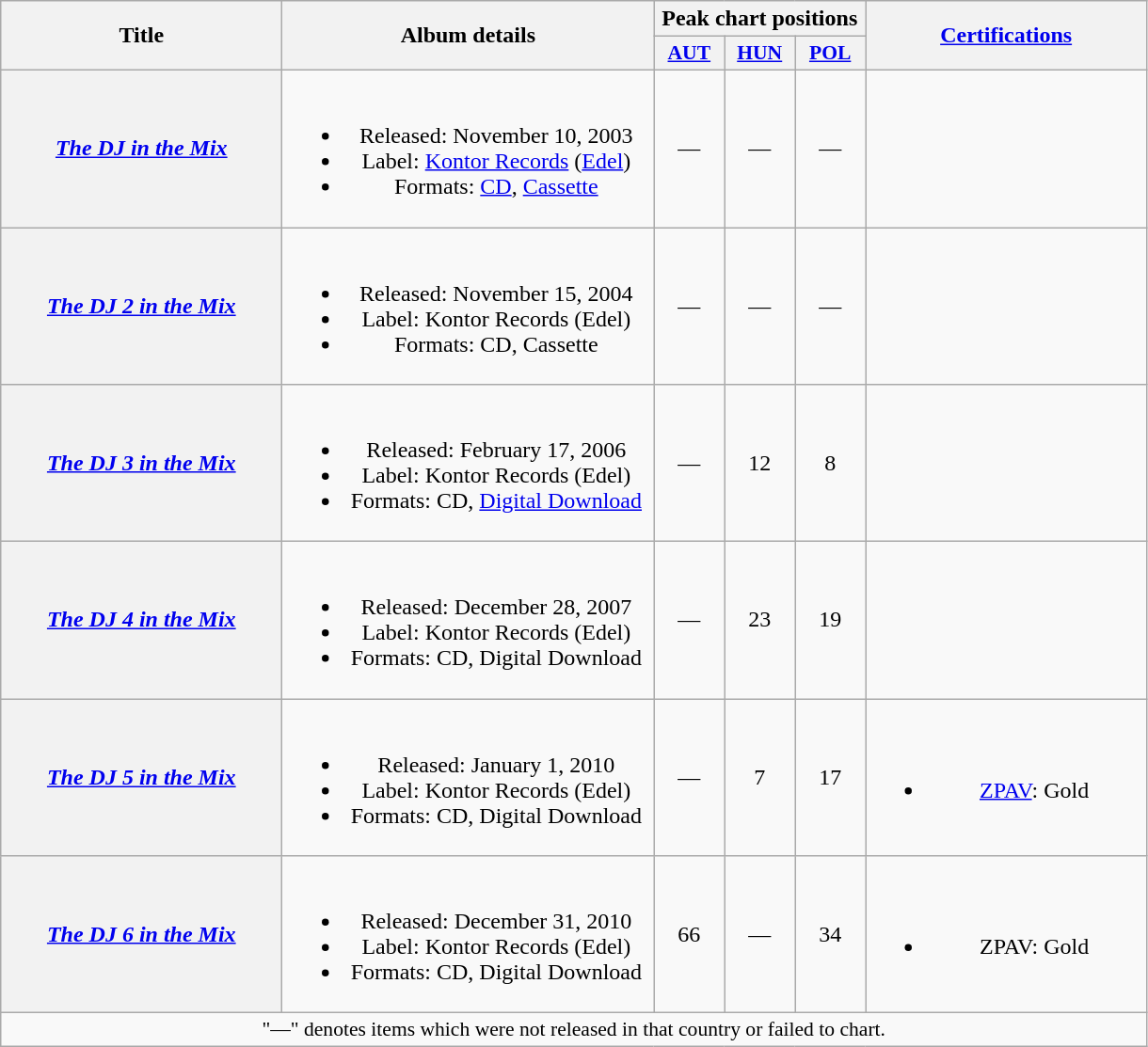<table class="wikitable plainrowheaders" style="text-align:center;">
<tr>
<th scope="col" rowspan="2" style="width:12em;">Title</th>
<th scope="col" rowspan="2" style="width:16em;">Album details</th>
<th scope="col" colspan="3">Peak chart positions</th>
<th scope="col" rowspan="2" style="width:12em;"><a href='#'>Certifications</a></th>
</tr>
<tr>
<th scope="col" style="width:3em;font-size:90%;"><a href='#'>AUT</a><br></th>
<th scope="col" style="width:3em;font-size:90%;"><a href='#'>HUN</a><br></th>
<th scope="col" style="width:3em;font-size:90%;"><a href='#'>POL</a><br></th>
</tr>
<tr>
<th scope="row"><em><a href='#'>The DJ in the Mix</a></em></th>
<td><br><ul><li>Released: November 10, 2003</li><li>Label: <a href='#'>Kontor Records</a> (<a href='#'>Edel</a>)</li><li>Formats: <a href='#'>CD</a>, <a href='#'>Cassette</a></li></ul></td>
<td>—</td>
<td>—</td>
<td>—</td>
<td></td>
</tr>
<tr>
<th scope="row"><em><a href='#'>The DJ 2 in the Mix</a></em></th>
<td><br><ul><li>Released: November 15, 2004</li><li>Label: Kontor Records (Edel)</li><li>Formats: CD, Cassette</li></ul></td>
<td>—</td>
<td>—</td>
<td>—</td>
<td></td>
</tr>
<tr>
<th scope="row"><em><a href='#'>The DJ 3 in the Mix</a></em></th>
<td><br><ul><li>Released: February 17, 2006</li><li>Label: Kontor Records (Edel)</li><li>Formats: CD, <a href='#'>Digital Download</a></li></ul></td>
<td>—</td>
<td>12</td>
<td>8</td>
<td></td>
</tr>
<tr>
<th scope="row"><em><a href='#'>The DJ 4 in the Mix</a></em></th>
<td><br><ul><li>Released: December 28, 2007</li><li>Label: Kontor Records (Edel)</li><li>Formats: CD, Digital Download</li></ul></td>
<td>—</td>
<td>23</td>
<td>19</td>
<td></td>
</tr>
<tr>
<th scope="row"><em><a href='#'>The DJ 5 in the Mix</a></em></th>
<td><br><ul><li>Released: January 1, 2010</li><li>Label: Kontor Records (Edel)</li><li>Formats: CD, Digital Download</li></ul></td>
<td>—</td>
<td>7</td>
<td>17</td>
<td><br><ul><li><a href='#'>ZPAV</a>: Gold</li></ul></td>
</tr>
<tr>
<th scope="row"><em><a href='#'>The DJ 6 in the Mix</a></em></th>
<td><br><ul><li>Released: December 31, 2010</li><li>Label: Kontor Records (Edel)</li><li>Formats: CD, Digital Download</li></ul></td>
<td>66</td>
<td>—</td>
<td>34</td>
<td><br><ul><li>ZPAV: Gold</li></ul></td>
</tr>
<tr>
<td colspan="14" style="text-align:center; font-size:90%;">"—" denotes items which were not released in that country or failed to chart.</td>
</tr>
</table>
